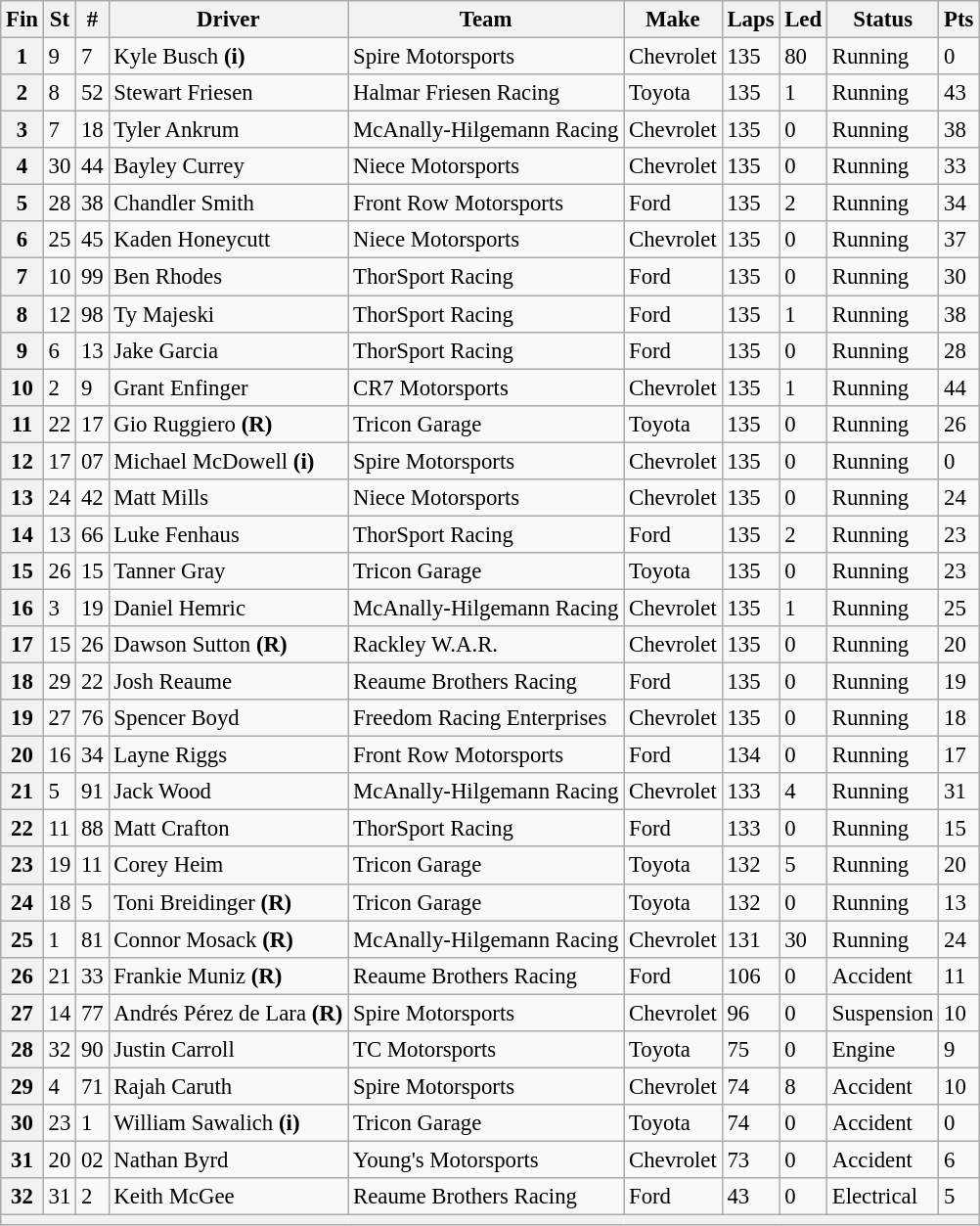<table class="wikitable" style="font-size:95%">
<tr>
<th>Fin</th>
<th>St</th>
<th>#</th>
<th>Driver</th>
<th>Team</th>
<th>Make</th>
<th>Laps</th>
<th>Led</th>
<th>Status</th>
<th>Pts</th>
</tr>
<tr>
<th>1</th>
<td>9</td>
<td>7</td>
<td>Kyle Busch <strong>(i)</strong></td>
<td>Spire Motorsports</td>
<td>Chevrolet</td>
<td>135</td>
<td>80</td>
<td>Running</td>
<td>0</td>
</tr>
<tr>
<th>2</th>
<td>8</td>
<td>52</td>
<td>Stewart Friesen</td>
<td>Halmar Friesen Racing</td>
<td>Toyota</td>
<td>135</td>
<td>1</td>
<td>Running</td>
<td>43</td>
</tr>
<tr>
<th>3</th>
<td>7</td>
<td>18</td>
<td>Tyler Ankrum</td>
<td>McAnally-Hilgemann Racing</td>
<td>Chevrolet</td>
<td>135</td>
<td>0</td>
<td>Running</td>
<td>38</td>
</tr>
<tr>
<th>4</th>
<td>30</td>
<td>44</td>
<td>Bayley Currey</td>
<td>Niece Motorsports</td>
<td>Chevrolet</td>
<td>135</td>
<td>0</td>
<td>Running</td>
<td>33</td>
</tr>
<tr>
<th>5</th>
<td>28</td>
<td>38</td>
<td>Chandler Smith</td>
<td>Front Row Motorsports</td>
<td>Ford</td>
<td>135</td>
<td>2</td>
<td>Running</td>
<td>34</td>
</tr>
<tr>
<th>6</th>
<td>25</td>
<td>45</td>
<td>Kaden Honeycutt</td>
<td>Niece Motorsports</td>
<td>Chevrolet</td>
<td>135</td>
<td>0</td>
<td>Running</td>
<td>37</td>
</tr>
<tr>
<th>7</th>
<td>10</td>
<td>99</td>
<td>Ben Rhodes</td>
<td>ThorSport Racing</td>
<td>Ford</td>
<td>135</td>
<td>0</td>
<td>Running</td>
<td>30</td>
</tr>
<tr>
<th>8</th>
<td>12</td>
<td>98</td>
<td>Ty Majeski</td>
<td>ThorSport Racing</td>
<td>Ford</td>
<td>135</td>
<td>1</td>
<td>Running</td>
<td>38</td>
</tr>
<tr>
<th>9</th>
<td>6</td>
<td>13</td>
<td>Jake Garcia</td>
<td>ThorSport Racing</td>
<td>Ford</td>
<td>135</td>
<td>0</td>
<td>Running</td>
<td>28</td>
</tr>
<tr>
<th>10</th>
<td>2</td>
<td>9</td>
<td>Grant Enfinger</td>
<td>CR7 Motorsports</td>
<td>Chevrolet</td>
<td>135</td>
<td>1</td>
<td>Running</td>
<td>44</td>
</tr>
<tr>
<th>11</th>
<td>22</td>
<td>17</td>
<td>Gio Ruggiero <strong>(R)</strong></td>
<td>Tricon Garage</td>
<td>Toyota</td>
<td>135</td>
<td>0</td>
<td>Running</td>
<td>26</td>
</tr>
<tr>
<th>12</th>
<td>17</td>
<td>07</td>
<td>Michael McDowell <strong>(i)</strong></td>
<td>Spire Motorsports</td>
<td>Chevrolet</td>
<td>135</td>
<td>0</td>
<td>Running</td>
<td>0</td>
</tr>
<tr>
<th>13</th>
<td>24</td>
<td>42</td>
<td>Matt Mills</td>
<td>Niece Motorsports</td>
<td>Chevrolet</td>
<td>135</td>
<td>0</td>
<td>Running</td>
<td>24</td>
</tr>
<tr>
<th>14</th>
<td>13</td>
<td>66</td>
<td>Luke Fenhaus</td>
<td>ThorSport Racing</td>
<td>Ford</td>
<td>135</td>
<td>2</td>
<td>Running</td>
<td>23</td>
</tr>
<tr>
<th>15</th>
<td>26</td>
<td>15</td>
<td>Tanner Gray</td>
<td>Tricon Garage</td>
<td>Toyota</td>
<td>135</td>
<td>0</td>
<td>Running</td>
<td>23</td>
</tr>
<tr>
<th>16</th>
<td>3</td>
<td>19</td>
<td>Daniel Hemric</td>
<td>McAnally-Hilgemann Racing</td>
<td>Chevrolet</td>
<td>135</td>
<td>1</td>
<td>Running</td>
<td>25</td>
</tr>
<tr>
<th>17</th>
<td>15</td>
<td>26</td>
<td>Dawson Sutton <strong>(R)</strong></td>
<td>Rackley W.A.R.</td>
<td>Chevrolet</td>
<td>135</td>
<td>0</td>
<td>Running</td>
<td>20</td>
</tr>
<tr>
<th>18</th>
<td>29</td>
<td>22</td>
<td>Josh Reaume</td>
<td>Reaume Brothers Racing</td>
<td>Ford</td>
<td>135</td>
<td>0</td>
<td>Running</td>
<td>19</td>
</tr>
<tr>
<th>19</th>
<td>27</td>
<td>76</td>
<td>Spencer Boyd</td>
<td>Freedom Racing Enterprises</td>
<td>Chevrolet</td>
<td>135</td>
<td>0</td>
<td>Running</td>
<td>18</td>
</tr>
<tr>
<th>20</th>
<td>16</td>
<td>34</td>
<td>Layne Riggs</td>
<td>Front Row Motorsports</td>
<td>Ford</td>
<td>134</td>
<td>0</td>
<td>Running</td>
<td>17</td>
</tr>
<tr>
<th>21</th>
<td>5</td>
<td>91</td>
<td>Jack Wood</td>
<td>McAnally-Hilgemann Racing</td>
<td>Chevrolet</td>
<td>133</td>
<td>4</td>
<td>Running</td>
<td>31</td>
</tr>
<tr>
<th>22</th>
<td>11</td>
<td>88</td>
<td>Matt Crafton</td>
<td>ThorSport Racing</td>
<td>Ford</td>
<td>133</td>
<td>0</td>
<td>Running</td>
<td>15</td>
</tr>
<tr>
<th>23</th>
<td>19</td>
<td>11</td>
<td>Corey Heim</td>
<td>Tricon Garage</td>
<td>Toyota</td>
<td>132</td>
<td>5</td>
<td>Running</td>
<td>20</td>
</tr>
<tr>
<th>24</th>
<td>18</td>
<td>5</td>
<td>Toni Breidinger <strong>(R)</strong></td>
<td>Tricon Garage</td>
<td>Toyota</td>
<td>132</td>
<td>0</td>
<td>Running</td>
<td>13</td>
</tr>
<tr>
<th>25</th>
<td>1</td>
<td>81</td>
<td>Connor Mosack <strong>(R)</strong></td>
<td>McAnally-Hilgemann Racing</td>
<td>Chevrolet</td>
<td>131</td>
<td>30</td>
<td>Running</td>
<td>24</td>
</tr>
<tr>
<th>26</th>
<td>21</td>
<td>33</td>
<td>Frankie Muniz <strong>(R)</strong></td>
<td>Reaume Brothers Racing</td>
<td>Ford</td>
<td>106</td>
<td>0</td>
<td>Accident</td>
<td>11</td>
</tr>
<tr>
<th>27</th>
<td>14</td>
<td>77</td>
<td>Andrés Pérez de Lara <strong>(R)</strong></td>
<td>Spire Motorsports</td>
<td>Chevrolet</td>
<td>96</td>
<td>0</td>
<td>Suspension</td>
<td>10</td>
</tr>
<tr>
<th>28</th>
<td>32</td>
<td>90</td>
<td>Justin Carroll</td>
<td>TC Motorsports</td>
<td>Toyota</td>
<td>75</td>
<td>0</td>
<td>Engine</td>
<td>9</td>
</tr>
<tr>
<th>29</th>
<td>4</td>
<td>71</td>
<td>Rajah Caruth</td>
<td>Spire Motorsports</td>
<td>Chevrolet</td>
<td>74</td>
<td>8</td>
<td>Accident</td>
<td>10</td>
</tr>
<tr>
<th>30</th>
<td>23</td>
<td>1</td>
<td>William Sawalich <strong>(i)</strong></td>
<td>Tricon Garage</td>
<td>Toyota</td>
<td>74</td>
<td>0</td>
<td>Accident</td>
<td>0</td>
</tr>
<tr>
<th>31</th>
<td>20</td>
<td>02</td>
<td>Nathan Byrd</td>
<td>Young's Motorsports</td>
<td>Chevrolet</td>
<td>73</td>
<td>0</td>
<td>Accident</td>
<td>6</td>
</tr>
<tr>
<th>32</th>
<td>31</td>
<td>2</td>
<td>Keith McGee</td>
<td>Reaume Brothers Racing</td>
<td>Ford</td>
<td>43</td>
<td>0</td>
<td>Electrical</td>
<td>5</td>
</tr>
<tr>
<th colspan="10"></th>
</tr>
</table>
